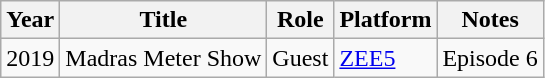<table class="wikitable">
<tr>
<th scope="col">Year</th>
<th scope="col">Title</th>
<th scope="col">Role</th>
<th scope="col">Platform</th>
<th scope="col">Notes</th>
</tr>
<tr>
<td>2019</td>
<td>Madras Meter Show</td>
<td>Guest</td>
<td><a href='#'>ZEE5</a></td>
<td>Episode 6</td>
</tr>
</table>
